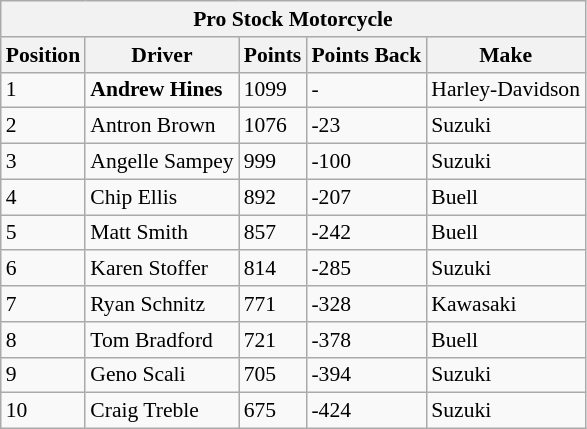<table class="wikitable" style="font-size:90%;">
<tr>
<th colspan="5">Pro Stock Motorcycle</th>
</tr>
<tr>
<th>Position</th>
<th>Driver</th>
<th>Points</th>
<th>Points Back</th>
<th>Make</th>
</tr>
<tr>
<td>1</td>
<td><strong>Andrew Hines</strong></td>
<td>1099</td>
<td>-</td>
<td>Harley-Davidson</td>
</tr>
<tr>
<td>2</td>
<td>Antron Brown</td>
<td>1076</td>
<td>-23</td>
<td>Suzuki</td>
</tr>
<tr>
<td>3</td>
<td>Angelle Sampey</td>
<td>999</td>
<td>-100</td>
<td>Suzuki</td>
</tr>
<tr>
<td>4</td>
<td>Chip Ellis</td>
<td>892</td>
<td>-207</td>
<td>Buell</td>
</tr>
<tr>
<td>5</td>
<td>Matt Smith</td>
<td>857</td>
<td>-242</td>
<td>Buell</td>
</tr>
<tr>
<td>6</td>
<td>Karen Stoffer</td>
<td>814</td>
<td>-285</td>
<td>Suzuki</td>
</tr>
<tr>
<td>7</td>
<td>Ryan Schnitz</td>
<td>771</td>
<td>-328</td>
<td>Kawasaki</td>
</tr>
<tr>
<td>8</td>
<td>Tom Bradford</td>
<td>721</td>
<td>-378</td>
<td>Buell</td>
</tr>
<tr>
<td>9</td>
<td>Geno Scali</td>
<td>705</td>
<td>-394</td>
<td>Suzuki</td>
</tr>
<tr>
<td>10</td>
<td>Craig Treble</td>
<td>675</td>
<td>-424</td>
<td>Suzuki</td>
</tr>
</table>
